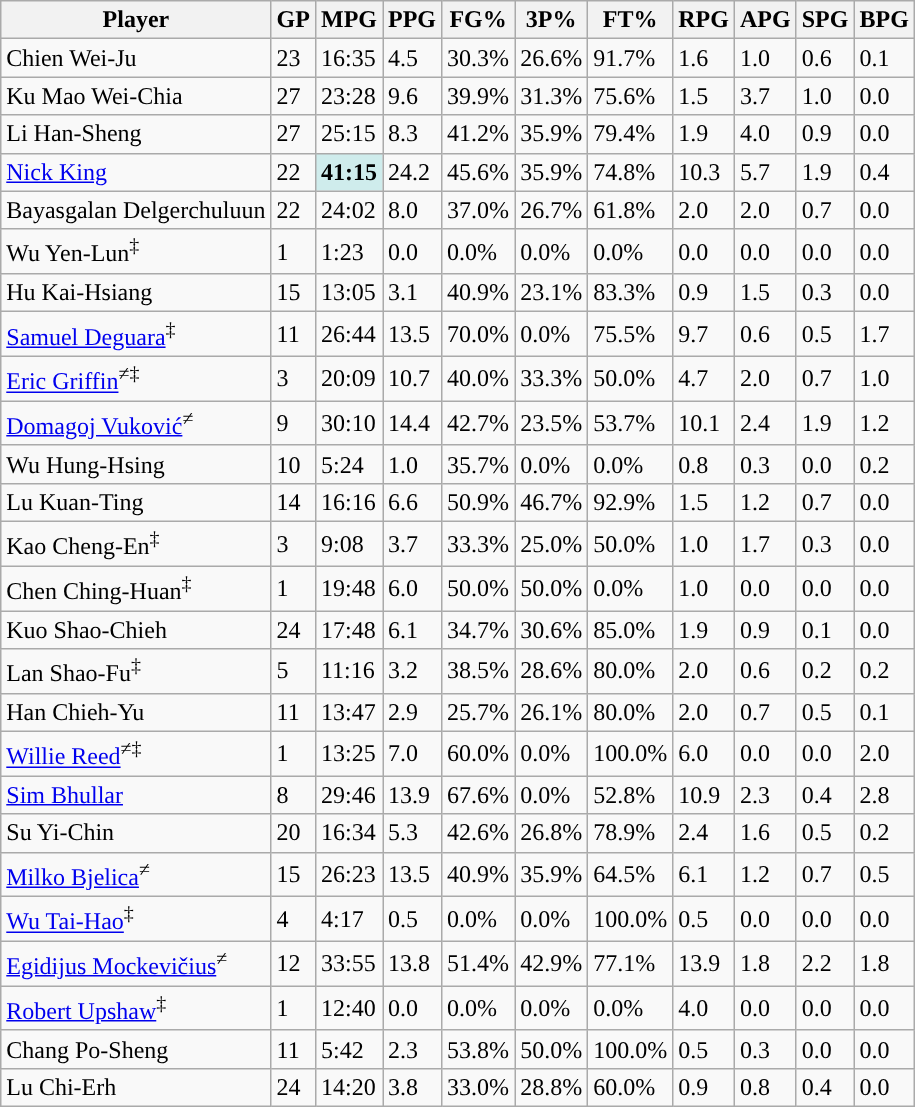<table class="wikitable">
<tr>
<th>Player</th>
<th>GP</th>
<th>MPG</th>
<th>PPG</th>
<th>FG%</th>
<th>3P%</th>
<th>FT%</th>
<th>RPG</th>
<th>APG</th>
<th>SPG</th>
<th>BPG</th>
</tr>
<tr>
<td>Chien Wei-Ju</td>
<td>23</td>
<td>16:35</td>
<td>4.5</td>
<td>30.3%</td>
<td>26.6%</td>
<td>91.7%</td>
<td>1.6</td>
<td>1.0</td>
<td>0.6</td>
<td>0.1</td>
</tr>
<tr>
<td>Ku Mao Wei-Chia</td>
<td>27</td>
<td>23:28</td>
<td>9.6</td>
<td>39.9%</td>
<td>31.3%</td>
<td>75.6%</td>
<td>1.5</td>
<td>3.7</td>
<td>1.0</td>
<td>0.0</td>
</tr>
<tr>
<td>Li Han-Sheng</td>
<td>27</td>
<td>25:15</td>
<td>8.3</td>
<td>41.2%</td>
<td>35.9%</td>
<td>79.4%</td>
<td>1.9</td>
<td>4.0</td>
<td>0.9</td>
<td>0.0</td>
</tr>
<tr>
<td><a href='#'>Nick King</a></td>
<td>22</td>
<td style="background-color: #CFECEC"><strong>41:15</strong></td>
<td>24.2</td>
<td>45.6%</td>
<td>35.9%</td>
<td>74.8%</td>
<td>10.3</td>
<td>5.7</td>
<td>1.9</td>
<td>0.4</td>
</tr>
<tr>
<td>Bayasgalan Delgerchuluun</td>
<td>22</td>
<td>24:02</td>
<td>8.0</td>
<td>37.0%</td>
<td>26.7%</td>
<td>61.8%</td>
<td>2.0</td>
<td>2.0</td>
<td>0.7</td>
<td>0.0</td>
</tr>
<tr>
<td>Wu Yen-Lun<sup>‡</sup></td>
<td>1</td>
<td>1:23</td>
<td>0.0</td>
<td>0.0%</td>
<td>0.0%</td>
<td>0.0%</td>
<td>0.0</td>
<td>0.0</td>
<td>0.0</td>
<td>0.0</td>
</tr>
<tr>
<td>Hu Kai-Hsiang</td>
<td>15</td>
<td>13:05</td>
<td>3.1</td>
<td>40.9%</td>
<td>23.1%</td>
<td>83.3%</td>
<td>0.9</td>
<td>1.5</td>
<td>0.3</td>
<td>0.0</td>
</tr>
<tr>
<td><a href='#'>Samuel Deguara</a><sup>‡</sup></td>
<td>11</td>
<td>26:44</td>
<td>13.5</td>
<td>70.0%</td>
<td>0.0%</td>
<td>75.5%</td>
<td>9.7</td>
<td>0.6</td>
<td>0.5</td>
<td>1.7</td>
</tr>
<tr>
<td><a href='#'>Eric Griffin</a><sup>≠‡</sup></td>
<td>3</td>
<td>20:09</td>
<td>10.7</td>
<td>40.0%</td>
<td>33.3%</td>
<td>50.0%</td>
<td>4.7</td>
<td>2.0</td>
<td>0.7</td>
<td>1.0</td>
</tr>
<tr>
<td><a href='#'>Domagoj Vuković</a><sup>≠</sup></td>
<td>9</td>
<td>30:10</td>
<td>14.4</td>
<td>42.7%</td>
<td>23.5%</td>
<td>53.7%</td>
<td>10.1</td>
<td>2.4</td>
<td>1.9</td>
<td>1.2</td>
</tr>
<tr>
<td>Wu Hung-Hsing</td>
<td>10</td>
<td>5:24</td>
<td>1.0</td>
<td>35.7%</td>
<td>0.0%</td>
<td>0.0%</td>
<td>0.8</td>
<td>0.3</td>
<td>0.0</td>
<td>0.2</td>
</tr>
<tr>
<td>Lu Kuan-Ting</td>
<td>14</td>
<td>16:16</td>
<td>6.6</td>
<td>50.9%</td>
<td>46.7%</td>
<td>92.9%</td>
<td>1.5</td>
<td>1.2</td>
<td>0.7</td>
<td>0.0</td>
</tr>
<tr>
<td>Kao Cheng-En<sup>‡</sup></td>
<td>3</td>
<td>9:08</td>
<td>3.7</td>
<td>33.3%</td>
<td>25.0%</td>
<td>50.0%</td>
<td>1.0</td>
<td>1.7</td>
<td>0.3</td>
<td>0.0</td>
</tr>
<tr>
<td>Chen Ching-Huan<sup>‡</sup></td>
<td>1</td>
<td>19:48</td>
<td>6.0</td>
<td>50.0%</td>
<td>50.0%</td>
<td>0.0%</td>
<td>1.0</td>
<td>0.0</td>
<td>0.0</td>
<td>0.0</td>
</tr>
<tr>
<td>Kuo Shao-Chieh</td>
<td>24</td>
<td>17:48</td>
<td>6.1</td>
<td>34.7%</td>
<td>30.6%</td>
<td>85.0%</td>
<td>1.9</td>
<td>0.9</td>
<td>0.1</td>
<td>0.0</td>
</tr>
<tr>
<td>Lan Shao-Fu<sup>‡</sup></td>
<td>5</td>
<td>11:16</td>
<td>3.2</td>
<td>38.5%</td>
<td>28.6%</td>
<td>80.0%</td>
<td>2.0</td>
<td>0.6</td>
<td>0.2</td>
<td>0.2</td>
</tr>
<tr>
<td>Han Chieh-Yu</td>
<td>11</td>
<td>13:47</td>
<td>2.9</td>
<td>25.7%</td>
<td>26.1%</td>
<td>80.0%</td>
<td>2.0</td>
<td>0.7</td>
<td>0.5</td>
<td>0.1</td>
</tr>
<tr>
<td><a href='#'>Willie Reed</a><sup>≠‡</sup></td>
<td>1</td>
<td>13:25</td>
<td>7.0</td>
<td>60.0%</td>
<td>0.0%</td>
<td>100.0%</td>
<td>6.0</td>
<td>0.0</td>
<td>0.0</td>
<td>2.0</td>
</tr>
<tr>
<td><a href='#'>Sim Bhullar</a></td>
<td>8</td>
<td>29:46</td>
<td>13.9</td>
<td>67.6%</td>
<td>0.0%</td>
<td>52.8%</td>
<td>10.9</td>
<td>2.3</td>
<td>0.4</td>
<td>2.8</td>
</tr>
<tr>
<td>Su Yi-Chin</td>
<td>20</td>
<td>16:34</td>
<td>5.3</td>
<td>42.6%</td>
<td>26.8%</td>
<td>78.9%</td>
<td>2.4</td>
<td>1.6</td>
<td>0.5</td>
<td>0.2</td>
</tr>
<tr>
<td><a href='#'>Milko Bjelica</a><sup>≠</sup></td>
<td>15</td>
<td>26:23</td>
<td>13.5</td>
<td>40.9%</td>
<td>35.9%</td>
<td>64.5%</td>
<td>6.1</td>
<td>1.2</td>
<td>0.7</td>
<td>0.5</td>
</tr>
<tr>
<td><a href='#'>Wu Tai-Hao</a><sup>‡</sup></td>
<td>4</td>
<td>4:17</td>
<td>0.5</td>
<td>0.0%</td>
<td>0.0%</td>
<td>100.0%</td>
<td>0.5</td>
<td>0.0</td>
<td>0.0</td>
<td>0.0</td>
</tr>
<tr>
<td><a href='#'>Egidijus Mockevičius</a><sup>≠</sup></td>
<td>12</td>
<td>33:55</td>
<td>13.8</td>
<td>51.4%</td>
<td>42.9%</td>
<td>77.1%</td>
<td>13.9</td>
<td>1.8</td>
<td>2.2</td>
<td>1.8</td>
</tr>
<tr>
<td><a href='#'>Robert Upshaw</a><sup>‡</sup></td>
<td>1</td>
<td>12:40</td>
<td>0.0</td>
<td>0.0%</td>
<td>0.0%</td>
<td>0.0%</td>
<td>4.0</td>
<td>0.0</td>
<td>0.0</td>
<td>0.0</td>
</tr>
<tr>
<td>Chang Po-Sheng</td>
<td>11</td>
<td>5:42</td>
<td>2.3</td>
<td>53.8%</td>
<td>50.0%</td>
<td>100.0%</td>
<td>0.5</td>
<td>0.3</td>
<td>0.0</td>
<td>0.0</td>
</tr>
<tr>
<td>Lu Chi-Erh</td>
<td>24</td>
<td>14:20</td>
<td>3.8</td>
<td>33.0%</td>
<td>28.8%</td>
<td>60.0%</td>
<td>0.9</td>
<td>0.8</td>
<td>0.4</td>
<td>0.0</td>
</tr>
</table>
